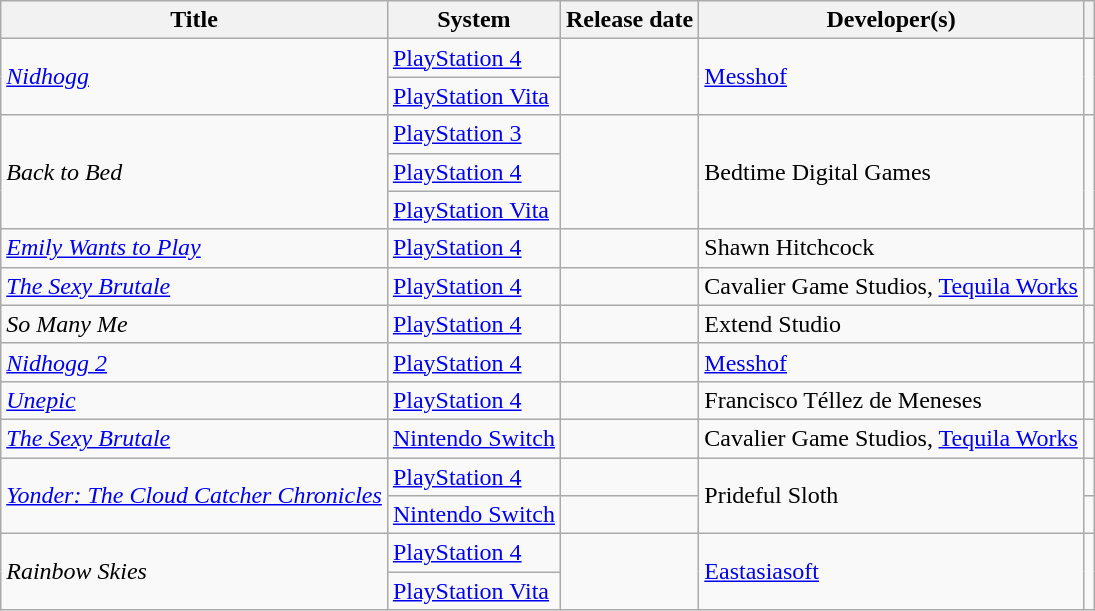<table class="wikitable sortable" width="auto">
<tr>
<th>Title</th>
<th>System</th>
<th>Release date</th>
<th>Developer(s)</th>
<th class="unsortable"></th>
</tr>
<tr>
<td rowspan="2"><em><a href='#'>Nidhogg</a></em></td>
<td><a href='#'>PlayStation 4</a></td>
<td rowspan="2"></td>
<td rowspan="2"><a href='#'>Messhof</a></td>
<td rowspan="2" style="text-align:center"></td>
</tr>
<tr>
<td><a href='#'>PlayStation Vita</a></td>
</tr>
<tr>
<td rowspan="3"><em>Back to Bed</em></td>
<td><a href='#'>PlayStation 3</a></td>
<td rowspan="3"></td>
<td rowspan="3">Bedtime Digital Games</td>
<td rowspan="3" style="text-align:center"></td>
</tr>
<tr>
<td><a href='#'>PlayStation 4</a></td>
</tr>
<tr>
<td><a href='#'>PlayStation Vita</a></td>
</tr>
<tr>
<td><em><a href='#'>Emily Wants to Play</a></em></td>
<td><a href='#'>PlayStation 4</a></td>
<td></td>
<td>Shawn Hitchcock</td>
<td style="text-align:center"></td>
</tr>
<tr>
<td><em><a href='#'>The Sexy Brutale</a></em></td>
<td><a href='#'>PlayStation 4</a></td>
<td></td>
<td>Cavalier Game Studios, <a href='#'>Tequila Works</a></td>
<td style="text-align:center"></td>
</tr>
<tr>
<td><em>So Many Me</em></td>
<td><a href='#'>PlayStation 4</a></td>
<td></td>
<td>Extend Studio</td>
<td style="text-align:center"></td>
</tr>
<tr>
<td><em><a href='#'>Nidhogg 2</a></em></td>
<td><a href='#'>PlayStation 4</a></td>
<td></td>
<td><a href='#'>Messhof</a></td>
<td style="text-align:center"></td>
</tr>
<tr>
<td><em><a href='#'>Unepic</a></em></td>
<td><a href='#'>PlayStation 4</a></td>
<td></td>
<td>Francisco Téllez de Meneses</td>
<td style="text-align:center"></td>
</tr>
<tr>
<td><em><a href='#'>The Sexy Brutale</a></em></td>
<td><a href='#'>Nintendo Switch</a></td>
<td></td>
<td>Cavalier Game Studios, <a href='#'>Tequila Works</a></td>
<td style="text-align:center"></td>
</tr>
<tr>
<td rowspan="2"><em><a href='#'>Yonder: The Cloud Catcher Chronicles</a></em></td>
<td><a href='#'>PlayStation 4</a></td>
<td></td>
<td rowspan="2">Prideful Sloth</td>
<td style="text-align:center"></td>
</tr>
<tr>
<td><a href='#'>Nintendo Switch</a></td>
<td></td>
<td style="text-align:center"></td>
</tr>
<tr>
<td rowspan="2"><em>Rainbow Skies</em></td>
<td><a href='#'>PlayStation 4</a></td>
<td rowspan="2"></td>
<td rowspan="2"><a href='#'>Eastasiasoft</a></td>
<td rowspan="2" style="text-align:center"></td>
</tr>
<tr>
<td><a href='#'>PlayStation Vita</a></td>
</tr>
</table>
